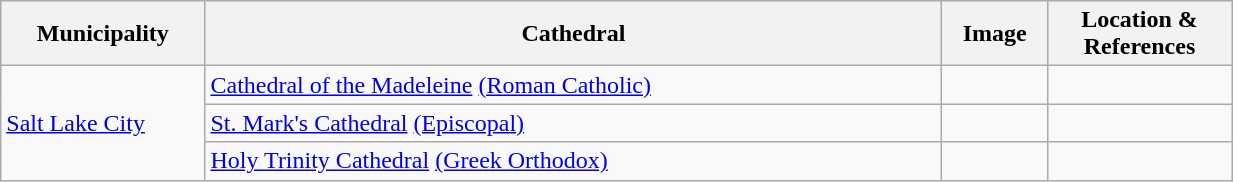<table width=65% class="wikitable">
<tr>
<th width = 10%>Municipality</th>
<th width = 40%>Cathedral</th>
<th width = 5%>Image</th>
<th width = 10%>Location & References</th>
</tr>
<tr>
<td rowspan=3><a href='#'>Salt Lake City</a></td>
<td><a href='#'>Cathedral of the Madeleine</a> <a href='#'>(Roman Catholic)</a></td>
<td></td>
<td><small></small><br></td>
</tr>
<tr>
<td><a href='#'>St. Mark's Cathedral</a> <a href='#'>(Episcopal)</a></td>
<td></td>
<td><small></small><br></td>
</tr>
<tr>
<td><a href='#'>Holy Trinity Cathedral</a> <a href='#'>(Greek Orthodox)</a></td>
<td></td>
<td><small></small><br></td>
</tr>
</table>
